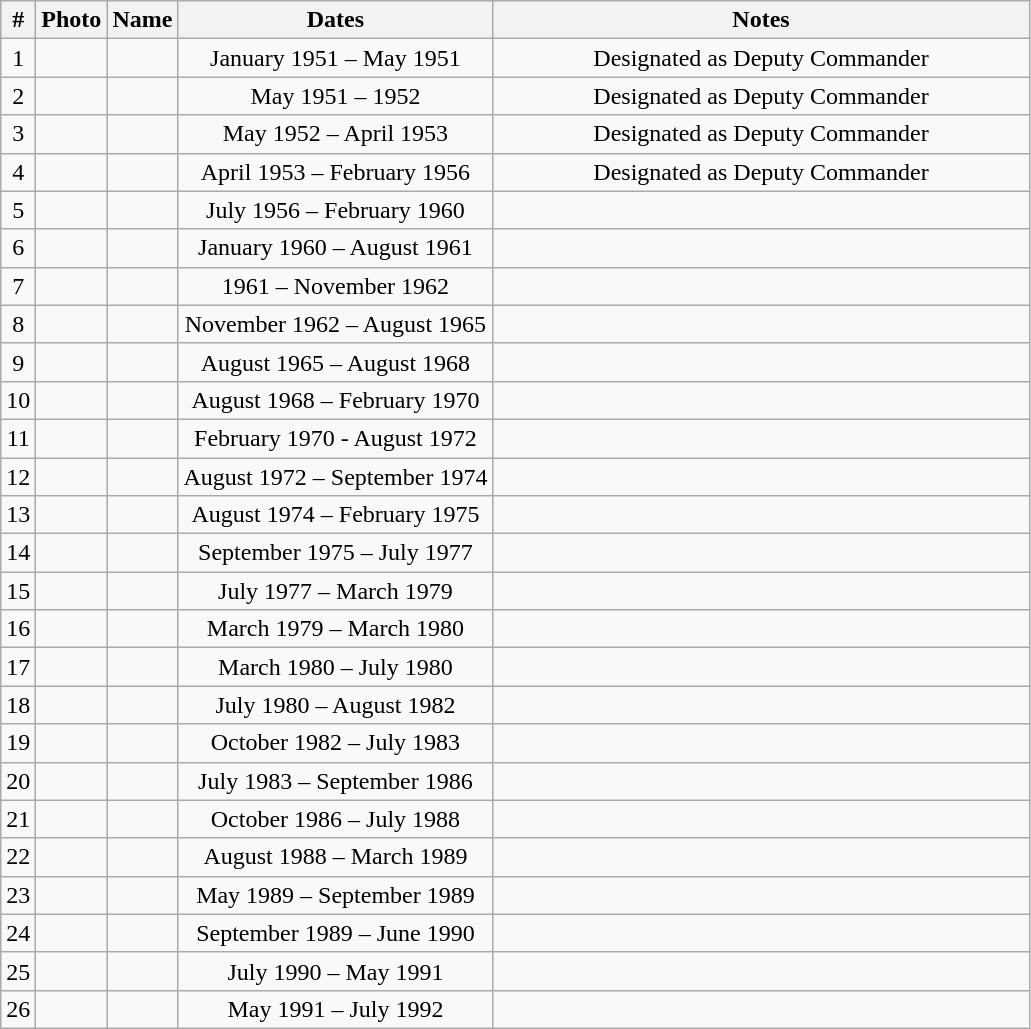<table class="wikitable sortable" style="text-align:center;">
<tr>
<th>#</th>
<th class="unsortable">Photo</th>
<th>Name</th>
<th>Dates</th>
<th class="unsortable" style="width:350px;">Notes</th>
</tr>
<tr>
<td>1</td>
<td></td>
<td></td>
<td>January 1951 – May 1951</td>
<td>Designated as Deputy Commander<br></td>
</tr>
<tr>
<td>2</td>
<td></td>
<td></td>
<td>May 1951 – 1952</td>
<td>Designated as Deputy Commander<br></td>
</tr>
<tr>
<td>3</td>
<td></td>
<td></td>
<td>May 1952 – April 1953</td>
<td>Designated as Deputy Commander<br></td>
</tr>
<tr>
<td>4</td>
<td></td>
<td></td>
<td>April 1953 – February 1956</td>
<td>Designated as Deputy Commander<br></td>
</tr>
<tr>
<td>5</td>
<td></td>
<td></td>
<td>July 1956 – February 1960</td>
<td></td>
</tr>
<tr>
<td>6</td>
<td></td>
<td></td>
<td>January 1960 – August 1961</td>
<td></td>
</tr>
<tr>
<td>7</td>
<td></td>
<td></td>
<td>1961 – November 1962</td>
<td></td>
</tr>
<tr>
<td>8</td>
<td></td>
<td></td>
<td>November 1962 – August 1965</td>
<td></td>
</tr>
<tr>
<td>9</td>
<td></td>
<td></td>
<td>August 1965 – August 1968</td>
<td></td>
</tr>
<tr>
<td>10</td>
<td></td>
<td></td>
<td>August 1968 – February 1970</td>
<td></td>
</tr>
<tr>
<td>11</td>
<td></td>
<td></td>
<td>February 1970 - August 1972</td>
<td></td>
</tr>
<tr>
<td>12</td>
<td></td>
<td></td>
<td>August 1972 – September 1974</td>
<td></td>
</tr>
<tr>
<td>13</td>
<td></td>
<td></td>
<td>August 1974 – February 1975</td>
<td></td>
</tr>
<tr>
<td>14</td>
<td></td>
<td></td>
<td>September 1975 – July 1977</td>
<td></td>
</tr>
<tr>
<td>15</td>
<td></td>
<td></td>
<td>July 1977 – March 1979</td>
<td></td>
</tr>
<tr>
<td>16</td>
<td></td>
<td></td>
<td>March 1979 – March 1980</td>
<td></td>
</tr>
<tr>
<td>17</td>
<td></td>
<td></td>
<td>March 1980 – July 1980</td>
<td></td>
</tr>
<tr>
<td>18</td>
<td></td>
<td></td>
<td>July 1980 – August 1982</td>
<td></td>
</tr>
<tr>
<td>19</td>
<td></td>
<td></td>
<td>October 1982 – July 1983</td>
<td></td>
</tr>
<tr>
<td>20</td>
<td></td>
<td></td>
<td>July 1983 – September 1986</td>
<td></td>
</tr>
<tr>
<td>21</td>
<td></td>
<td></td>
<td>October 1986 – July 1988</td>
<td></td>
</tr>
<tr>
<td>22</td>
<td></td>
<td></td>
<td>August 1988 – March 1989</td>
<td></td>
</tr>
<tr>
<td>23</td>
<td></td>
<td></td>
<td>May 1989 – September 1989</td>
<td></td>
</tr>
<tr>
<td>24</td>
<td></td>
<td></td>
<td>September 1989 – June 1990</td>
<td></td>
</tr>
<tr>
<td>25</td>
<td></td>
<td></td>
<td>July 1990 – May 1991</td>
<td></td>
</tr>
<tr>
<td>26</td>
<td></td>
<td></td>
<td>May 1991 – July 1992</td>
<td></td>
</tr>
</table>
